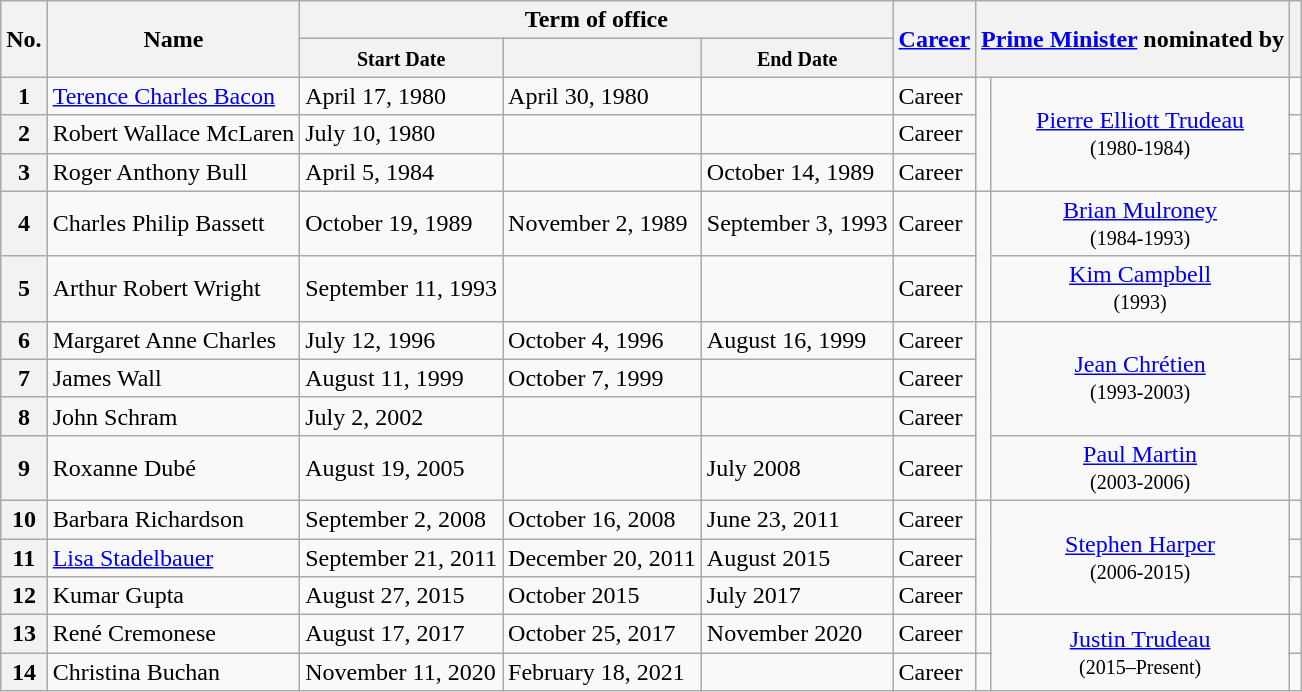<table class="wikitable">
<tr>
<th rowspan="2">No.</th>
<th rowspan="2">Name</th>
<th colspan="3">Term of office</th>
<th rowspan="2"><a href='#'>Career</a></th>
<th rowspan="2"; colspan="2"><a href='#'>Prime Minister</a> nominated by</th>
<th rowspan="2"></th>
</tr>
<tr>
<th><small>Start Date</small></th>
<th><small><a href='#'></a></small></th>
<th><small>End Date</small></th>
</tr>
<tr>
<th>1</th>
<td><a href='#'>Terence Charles Bacon</a></td>
<td>April 17, 1980</td>
<td>April 30, 1980</td>
<td></td>
<td>Career</td>
<td rowspan="3" ></td>
<td rowspan="3" style="text-align:center"><a href='#'>Pierre Elliott Trudeau</a><br><small>(1980-1984)</small></td>
<td></td>
</tr>
<tr>
<th>2</th>
<td>Robert Wallace McLaren</td>
<td>July 10, 1980</td>
<td></td>
<td></td>
<td>Career</td>
<td></td>
</tr>
<tr>
<th>3</th>
<td>Roger Anthony Bull</td>
<td>April 5, 1984</td>
<td></td>
<td>October 14, 1989</td>
<td>Career</td>
<td></td>
</tr>
<tr>
<th>4</th>
<td>Charles Philip Bassett</td>
<td>October 19, 1989</td>
<td>November 2, 1989</td>
<td>September 3, 1993</td>
<td>Career</td>
<td rowspan="2" ></td>
<td style=text-align:center><a href='#'>Brian Mulroney</a><br><small>(1984-1993)</small></td>
<td></td>
</tr>
<tr>
<th>5</th>
<td>Arthur Robert Wright</td>
<td>September 11, 1993</td>
<td></td>
<td></td>
<td>Career</td>
<td style=text-align:center><a href='#'>Kim Campbell</a><br><small>(1993)</small></td>
<td></td>
</tr>
<tr>
<th>6</th>
<td>Margaret Anne Charles</td>
<td>July 12, 1996</td>
<td>October 4, 1996</td>
<td>August 16, 1999</td>
<td>Career</td>
<td rowspan="4" ></td>
<td rowspan="3" style="text-align:center"><a href='#'>Jean Chrétien</a><br><small>(1993-2003)</small></td>
<td></td>
</tr>
<tr>
<th>7</th>
<td>James Wall</td>
<td>August 11, 1999</td>
<td>October 7, 1999</td>
<td></td>
<td>Career</td>
<td></td>
</tr>
<tr>
<th>8</th>
<td>John Schram</td>
<td>July 2, 2002</td>
<td></td>
<td></td>
<td>Career</td>
<td></td>
</tr>
<tr>
<th>9</th>
<td>Roxanne Dubé</td>
<td>August 19, 2005</td>
<td></td>
<td>July 2008</td>
<td>Career</td>
<td style=text-align:center><a href='#'>Paul Martin</a><br><small>(2003-2006)</small></td>
<td></td>
</tr>
<tr>
<th>10</th>
<td>Barbara Richardson</td>
<td>September 2, 2008</td>
<td>October 16, 2008</td>
<td>June 23, 2011</td>
<td>Career</td>
<td rowspan="3" ></td>
<td rowspan="3" style="text-align:center"><a href='#'>Stephen Harper</a><br><small>(2006-2015)</small></td>
<td></td>
</tr>
<tr>
<th>11</th>
<td><a href='#'>Lisa Stadelbauer</a></td>
<td>September 21, 2011</td>
<td>December 20, 2011</td>
<td>August 2015</td>
<td>Career</td>
<td></td>
</tr>
<tr>
<th>12</th>
<td>Kumar Gupta</td>
<td>August 27, 2015</td>
<td>October 2015</td>
<td>July 2017</td>
<td>Career</td>
<td></td>
</tr>
<tr>
<th>13</th>
<td>René Cremonese</td>
<td>August 17, 2017</td>
<td>October 25, 2017</td>
<td>November 2020</td>
<td>Career</td>
<td></td>
<td rowspan="2" style="text-align:center"><a href='#'>Justin Trudeau</a><br><small>(2015–Present)</small></td>
<td></td>
</tr>
<tr>
<th>14</th>
<td>Christina Buchan</td>
<td>November 11, 2020</td>
<td>February 18, 2021</td>
<td></td>
<td>Career</td>
<td></td>
<td></td>
</tr>
</table>
